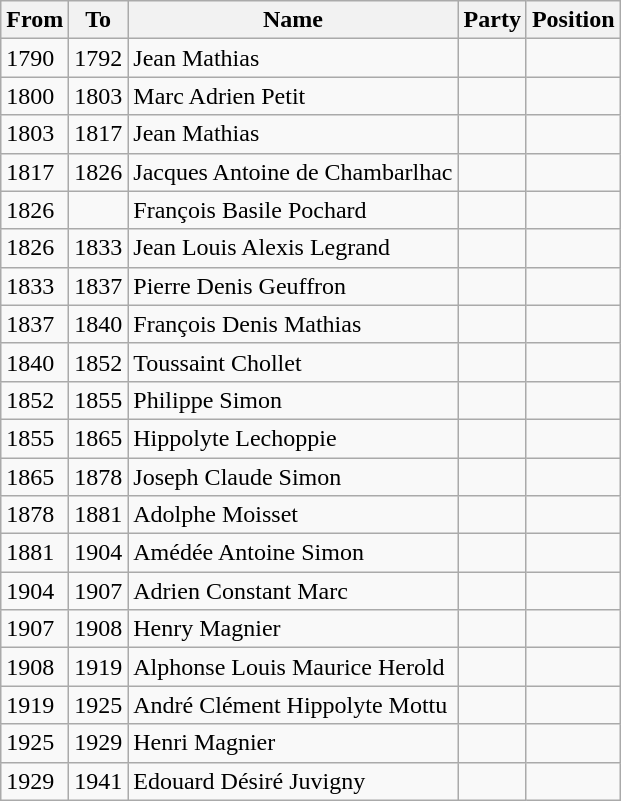<table class="wikitable">
<tr>
<th>From</th>
<th>To</th>
<th>Name</th>
<th>Party</th>
<th>Position</th>
</tr>
<tr>
<td>1790</td>
<td>1792</td>
<td>Jean Mathias</td>
<td></td>
<td></td>
</tr>
<tr>
<td>1800</td>
<td>1803</td>
<td>Marc Adrien Petit</td>
<td></td>
<td></td>
</tr>
<tr>
<td>1803</td>
<td>1817</td>
<td>Jean Mathias</td>
<td></td>
<td></td>
</tr>
<tr>
<td>1817</td>
<td>1826</td>
<td>Jacques Antoine de Chambarlhac</td>
<td></td>
<td></td>
</tr>
<tr>
<td>1826</td>
<td></td>
<td>François Basile Pochard</td>
<td></td>
<td></td>
</tr>
<tr>
<td>1826</td>
<td>1833</td>
<td>Jean Louis Alexis Legrand</td>
<td></td>
<td></td>
</tr>
<tr>
<td>1833</td>
<td>1837</td>
<td>Pierre Denis Geuffron</td>
<td></td>
<td></td>
</tr>
<tr>
<td>1837</td>
<td>1840</td>
<td>François Denis Mathias</td>
<td></td>
<td></td>
</tr>
<tr>
<td>1840</td>
<td>1852</td>
<td>Toussaint Chollet</td>
<td></td>
<td></td>
</tr>
<tr>
<td>1852</td>
<td>1855</td>
<td>Philippe Simon</td>
<td></td>
<td></td>
</tr>
<tr>
<td>1855</td>
<td>1865</td>
<td>Hippolyte Lechoppie</td>
<td></td>
<td></td>
</tr>
<tr>
<td>1865</td>
<td>1878</td>
<td>Joseph Claude Simon</td>
<td></td>
<td></td>
</tr>
<tr>
<td>1878</td>
<td>1881</td>
<td>Adolphe Moisset</td>
<td></td>
<td></td>
</tr>
<tr>
<td>1881</td>
<td>1904</td>
<td>Amédée Antoine Simon</td>
<td></td>
<td></td>
</tr>
<tr>
<td>1904</td>
<td>1907</td>
<td>Adrien Constant Marc</td>
<td></td>
<td></td>
</tr>
<tr>
<td>1907</td>
<td>1908</td>
<td>Henry Magnier</td>
<td></td>
<td></td>
</tr>
<tr>
<td>1908</td>
<td>1919</td>
<td>Alphonse Louis Maurice Herold</td>
<td></td>
<td></td>
</tr>
<tr>
<td>1919</td>
<td>1925</td>
<td>André Clément Hippolyte Mottu</td>
<td></td>
<td></td>
</tr>
<tr>
<td>1925</td>
<td>1929</td>
<td>Henri Magnier</td>
<td></td>
<td></td>
</tr>
<tr>
<td>1929</td>
<td>1941</td>
<td>Edouard Désiré Juvigny</td>
<td></td>
<td></td>
</tr>
</table>
